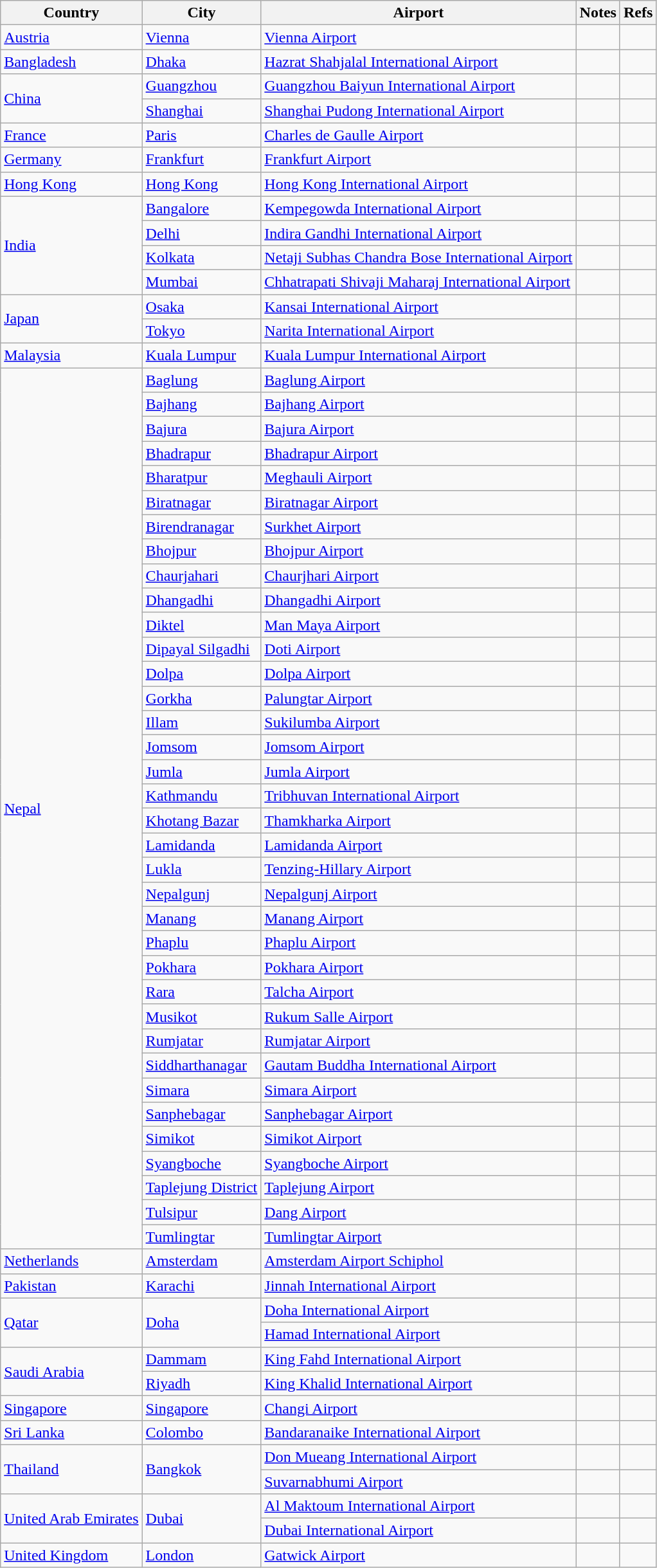<table class="wikitable sortable">
<tr>
<th>Country</th>
<th>City</th>
<th>Airport</th>
<th>Notes</th>
<th>Refs</th>
</tr>
<tr>
<td><a href='#'>Austria</a></td>
<td><a href='#'>Vienna</a></td>
<td><a href='#'>Vienna Airport</a></td>
<td></td>
<td align=center></td>
</tr>
<tr>
<td><a href='#'>Bangladesh</a></td>
<td><a href='#'>Dhaka</a></td>
<td><a href='#'>Hazrat Shahjalal International Airport</a></td>
<td></td>
<td align=center></td>
</tr>
<tr>
<td rowspan="2"><a href='#'>China</a></td>
<td><a href='#'>Guangzhou</a></td>
<td><a href='#'>Guangzhou Baiyun International Airport</a></td>
<td></td>
<td align=center></td>
</tr>
<tr>
<td><a href='#'>Shanghai</a></td>
<td><a href='#'>Shanghai Pudong International Airport</a></td>
<td></td>
<td align=center></td>
</tr>
<tr>
<td><a href='#'>France</a></td>
<td><a href='#'>Paris</a></td>
<td><a href='#'>Charles de Gaulle Airport</a></td>
<td></td>
<td align=center></td>
</tr>
<tr>
<td><a href='#'>Germany</a></td>
<td><a href='#'>Frankfurt</a></td>
<td><a href='#'>Frankfurt Airport</a></td>
<td></td>
<td align=center></td>
</tr>
<tr>
<td><a href='#'>Hong Kong</a></td>
<td><a href='#'>Hong Kong</a></td>
<td><a href='#'>Hong Kong International Airport</a></td>
<td align=center></td>
<td align=center></td>
</tr>
<tr>
<td rowspan="4"><a href='#'>India</a></td>
<td><a href='#'>Bangalore</a></td>
<td><a href='#'>Kempegowda International Airport</a></td>
<td align=center></td>
<td align=center></td>
</tr>
<tr>
<td><a href='#'>Delhi</a></td>
<td><a href='#'>Indira Gandhi International Airport</a></td>
<td align=center></td>
<td align=center></td>
</tr>
<tr>
<td><a href='#'>Kolkata</a></td>
<td><a href='#'>Netaji Subhas Chandra Bose International Airport</a></td>
<td></td>
<td align=center></td>
</tr>
<tr>
<td><a href='#'>Mumbai</a></td>
<td><a href='#'>Chhatrapati Shivaji Maharaj International Airport</a></td>
<td align=center></td>
<td align=center></td>
</tr>
<tr>
<td rowspan="2"><a href='#'>Japan</a></td>
<td><a href='#'>Osaka</a></td>
<td><a href='#'>Kansai International Airport</a></td>
<td></td>
<td align=center></td>
</tr>
<tr>
<td><a href='#'>Tokyo</a></td>
<td><a href='#'>Narita International Airport</a></td>
<td align=center></td>
<td align=center></td>
</tr>
<tr>
<td><a href='#'>Malaysia</a></td>
<td><a href='#'>Kuala Lumpur</a></td>
<td><a href='#'>Kuala Lumpur International Airport</a></td>
<td align=center></td>
<td align=center></td>
</tr>
<tr>
<td rowspan="36"><a href='#'>Nepal</a></td>
<td><a href='#'>Baglung</a></td>
<td><a href='#'>Baglung Airport</a></td>
<td></td>
<td align=center></td>
</tr>
<tr>
<td><a href='#'>Bajhang</a></td>
<td><a href='#'>Bajhang Airport</a></td>
<td></td>
<td align=center></td>
</tr>
<tr>
<td><a href='#'>Bajura</a></td>
<td><a href='#'>Bajura Airport</a></td>
<td align=center></td>
<td align=center></td>
</tr>
<tr>
<td><a href='#'>Bhadrapur</a></td>
<td><a href='#'>Bhadrapur Airport</a></td>
<td align=center></td>
<td align=center></td>
</tr>
<tr>
<td><a href='#'>Bharatpur</a></td>
<td><a href='#'>Meghauli Airport</a></td>
<td></td>
<td align=center></td>
</tr>
<tr>
<td><a href='#'>Biratnagar</a></td>
<td><a href='#'>Biratnagar Airport</a></td>
<td align=center></td>
<td align=center></td>
</tr>
<tr>
<td><a href='#'>Birendranagar</a></td>
<td><a href='#'>Surkhet Airport</a></td>
<td></td>
<td align=center></td>
</tr>
<tr>
<td><a href='#'>Bhojpur</a></td>
<td><a href='#'>Bhojpur Airport</a></td>
<td align=center></td>
<td align=center></td>
</tr>
<tr>
<td><a href='#'>Chaurjahari</a></td>
<td><a href='#'>Chaurjhari Airport</a></td>
<td></td>
<td align=center></td>
</tr>
<tr>
<td><a href='#'>Dhangadhi</a></td>
<td><a href='#'>Dhangadhi Airport</a></td>
<td align=center></td>
<td align=center></td>
</tr>
<tr>
<td><a href='#'>Diktel</a></td>
<td><a href='#'>Man Maya Airport</a></td>
<td></td>
<td align=center></td>
</tr>
<tr>
<td><a href='#'>Dipayal Silgadhi</a></td>
<td><a href='#'>Doti Airport</a></td>
<td align=center></td>
<td align=center></td>
</tr>
<tr>
<td><a href='#'>Dolpa</a></td>
<td><a href='#'>Dolpa Airport</a></td>
<td align=center></td>
<td align=center></td>
</tr>
<tr>
<td><a href='#'>Gorkha</a></td>
<td><a href='#'>Palungtar Airport</a></td>
<td></td>
<td align=center></td>
</tr>
<tr>
<td><a href='#'>Illam</a></td>
<td><a href='#'>Sukilumba Airport</a></td>
<td align=center></td>
<td align=center></td>
</tr>
<tr>
<td><a href='#'>Jomsom</a></td>
<td><a href='#'>Jomsom Airport</a></td>
<td align=center></td>
<td align=center></td>
</tr>
<tr>
<td><a href='#'>Jumla</a></td>
<td><a href='#'>Jumla Airport</a></td>
<td align=center></td>
<td align=center></td>
</tr>
<tr>
<td><a href='#'>Kathmandu</a></td>
<td><a href='#'>Tribhuvan International Airport</a></td>
<td></td>
<td align=center></td>
</tr>
<tr>
<td><a href='#'>Khotang Bazar</a></td>
<td><a href='#'>Thamkharka Airport</a></td>
<td align=center></td>
<td align=center></td>
</tr>
<tr>
<td><a href='#'>Lamidanda</a></td>
<td><a href='#'>Lamidanda Airport</a></td>
<td align=center></td>
<td align=center></td>
</tr>
<tr>
<td><a href='#'>Lukla</a></td>
<td><a href='#'>Tenzing-Hillary Airport</a></td>
<td align=center></td>
<td align=center></td>
</tr>
<tr>
<td><a href='#'>Nepalgunj</a></td>
<td><a href='#'>Nepalgunj Airport</a></td>
<td align=center></td>
<td align=center></td>
</tr>
<tr>
<td><a href='#'>Manang</a></td>
<td><a href='#'>Manang Airport</a></td>
<td></td>
<td align=center></td>
</tr>
<tr>
<td><a href='#'>Phaplu</a></td>
<td><a href='#'>Phaplu Airport</a></td>
<td align=center></td>
<td align=center></td>
</tr>
<tr>
<td><a href='#'>Pokhara</a></td>
<td><a href='#'>Pokhara Airport</a></td>
<td align=center></td>
<td align=center></td>
</tr>
<tr>
<td><a href='#'>Rara</a></td>
<td><a href='#'>Talcha Airport</a></td>
<td align=center></td>
<td align=center></td>
</tr>
<tr>
<td><a href='#'>Musikot</a></td>
<td><a href='#'>Rukum Salle Airport</a></td>
<td align=center></td>
<td align=center></td>
</tr>
<tr>
<td><a href='#'>Rumjatar</a></td>
<td><a href='#'>Rumjatar Airport</a></td>
<td align=center></td>
<td align=center></td>
</tr>
<tr>
<td><a href='#'>Siddharthanagar</a></td>
<td><a href='#'>Gautam Buddha International Airport</a></td>
<td align=center></td>
<td align=center></td>
</tr>
<tr>
<td><a href='#'>Simara</a></td>
<td><a href='#'>Simara Airport</a></td>
<td align=center></td>
<td align=center></td>
</tr>
<tr>
<td><a href='#'>Sanphebagar</a></td>
<td><a href='#'>Sanphebagar Airport</a></td>
<td align=center></td>
<td align=center></td>
</tr>
<tr>
<td><a href='#'>Simikot</a></td>
<td><a href='#'>Simikot Airport</a></td>
<td align=center></td>
<td align=center></td>
</tr>
<tr>
<td><a href='#'>Syangboche</a></td>
<td><a href='#'>Syangboche Airport</a></td>
<td></td>
<td align=center></td>
</tr>
<tr>
<td><a href='#'>Taplejung District</a></td>
<td><a href='#'>Taplejung Airport</a></td>
<td align=center></td>
<td align=center></td>
</tr>
<tr>
<td><a href='#'>Tulsipur</a></td>
<td><a href='#'>Dang Airport</a></td>
<td align=center></td>
<td align=center></td>
</tr>
<tr>
<td><a href='#'>Tumlingtar</a></td>
<td><a href='#'>Tumlingtar Airport</a></td>
<td></td>
<td align=center></td>
</tr>
<tr>
<td><a href='#'>Netherlands</a></td>
<td><a href='#'>Amsterdam</a></td>
<td><a href='#'>Amsterdam Airport Schiphol</a></td>
<td></td>
<td align=center></td>
</tr>
<tr>
<td><a href='#'>Pakistan</a></td>
<td><a href='#'>Karachi</a></td>
<td><a href='#'>Jinnah International Airport</a></td>
<td></td>
<td align=center></td>
</tr>
<tr>
<td rowspan="2"><a href='#'>Qatar</a></td>
<td rowspan="2"><a href='#'>Doha</a></td>
<td><a href='#'>Doha International Airport</a></td>
<td></td>
<td align=center></td>
</tr>
<tr>
<td><a href='#'>Hamad International Airport</a></td>
<td align=center></td>
<td align=center></td>
</tr>
<tr>
<td rowspan="2"><a href='#'>Saudi Arabia</a></td>
<td><a href='#'>Dammam</a></td>
<td><a href='#'>King Fahd International Airport</a></td>
<td align=center></td>
<td align=center></td>
</tr>
<tr>
<td><a href='#'>Riyadh</a></td>
<td><a href='#'>King Khalid International Airport</a></td>
<td align=center></td>
<td align=center></td>
</tr>
<tr>
<td><a href='#'>Singapore</a></td>
<td><a href='#'>Singapore</a></td>
<td><a href='#'>Changi Airport</a></td>
<td></td>
<td align=center></td>
</tr>
<tr>
<td><a href='#'>Sri Lanka</a></td>
<td><a href='#'>Colombo</a></td>
<td><a href='#'>Bandaranaike International Airport</a></td>
<td></td>
<td align=center></td>
</tr>
<tr>
<td rowspan="2"><a href='#'>Thailand</a></td>
<td rowspan="2"><a href='#'>Bangkok</a></td>
<td><a href='#'>Don Mueang International Airport</a></td>
<td></td>
<td align=center></td>
</tr>
<tr>
<td><a href='#'>Suvarnabhumi Airport</a></td>
<td align=center></td>
<td align=center></td>
</tr>
<tr>
<td rowspan="2"><a href='#'>United Arab Emirates</a></td>
<td rowspan="2"><a href='#'>Dubai</a></td>
<td><a href='#'>Al Maktoum International Airport</a></td>
<td></td>
<td align=center></td>
</tr>
<tr>
<td><a href='#'>Dubai International Airport</a></td>
<td align=center></td>
<td align=center></td>
</tr>
<tr>
<td><a href='#'>United Kingdom</a></td>
<td><a href='#'>London</a></td>
<td><a href='#'>Gatwick Airport</a></td>
<td></td>
<td align=center></td>
</tr>
</table>
